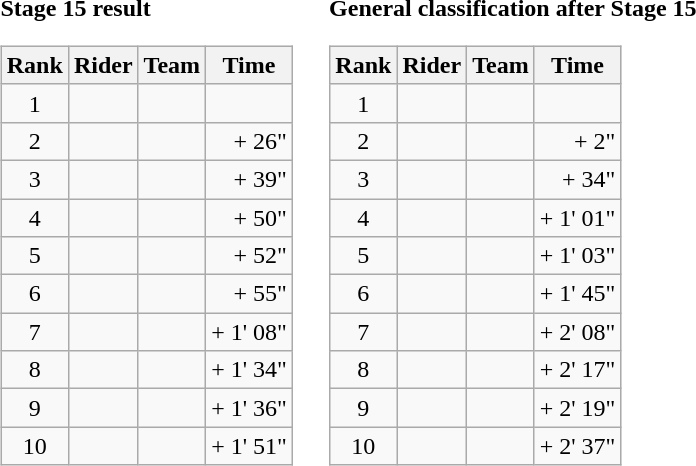<table>
<tr>
<td><strong>Stage 15 result</strong><br><table class="wikitable">
<tr>
<th scope="col">Rank</th>
<th scope="col">Rider</th>
<th scope="col">Team</th>
<th scope="col">Time</th>
</tr>
<tr>
<td style="text-align:center;">1</td>
<td></td>
<td></td>
<td style="text-align:right;"></td>
</tr>
<tr>
<td style="text-align:center;">2</td>
<td></td>
<td></td>
<td style="text-align:right;">+ 26"</td>
</tr>
<tr>
<td style="text-align:center;">3</td>
<td></td>
<td></td>
<td style="text-align:right;">+ 39"</td>
</tr>
<tr>
<td style="text-align:center;">4</td>
<td></td>
<td></td>
<td style="text-align:right;">+ 50"</td>
</tr>
<tr>
<td style="text-align:center;">5</td>
<td></td>
<td></td>
<td style="text-align:right;">+ 52"</td>
</tr>
<tr>
<td style="text-align:center;">6</td>
<td></td>
<td></td>
<td style="text-align:right;">+ 55"</td>
</tr>
<tr>
<td style="text-align:center;">7</td>
<td></td>
<td></td>
<td style="text-align:right;">+ 1' 08"</td>
</tr>
<tr>
<td style="text-align:center;">8</td>
<td></td>
<td></td>
<td style="text-align:right;">+ 1' 34"</td>
</tr>
<tr>
<td style="text-align:center;">9</td>
<td></td>
<td></td>
<td style="text-align:right;">+ 1' 36"</td>
</tr>
<tr>
<td style="text-align:center;">10</td>
<td></td>
<td></td>
<td style="text-align:right;">+ 1' 51"</td>
</tr>
</table>
</td>
<td></td>
<td><strong>General classification after Stage 15</strong><br><table class="wikitable">
<tr>
<th scope="col">Rank</th>
<th scope="col">Rider</th>
<th scope="col">Team</th>
<th scope="col">Time</th>
</tr>
<tr>
<td style="text-align:center;">1</td>
<td></td>
<td></td>
<td style="text-align:right;"></td>
</tr>
<tr>
<td style="text-align:center;">2</td>
<td></td>
<td></td>
<td style="text-align:right;">+ 2"</td>
</tr>
<tr>
<td style="text-align:center;">3</td>
<td></td>
<td></td>
<td style="text-align:right;">+ 34"</td>
</tr>
<tr>
<td style="text-align:center;">4</td>
<td></td>
<td></td>
<td style="text-align:right;">+ 1' 01"</td>
</tr>
<tr>
<td style="text-align:center;">5</td>
<td></td>
<td></td>
<td style="text-align:right;">+ 1' 03"</td>
</tr>
<tr>
<td style="text-align:center;">6</td>
<td></td>
<td></td>
<td style="text-align:right;">+ 1' 45"</td>
</tr>
<tr>
<td style="text-align:center;">7</td>
<td></td>
<td></td>
<td style="text-align:right;">+ 2' 08"</td>
</tr>
<tr>
<td style="text-align:center;">8</td>
<td></td>
<td></td>
<td style="text-align:right;">+ 2' 17"</td>
</tr>
<tr>
<td style="text-align:center;">9</td>
<td></td>
<td></td>
<td style="text-align:right;">+ 2' 19"</td>
</tr>
<tr>
<td style="text-align:center;">10</td>
<td></td>
<td></td>
<td style="text-align:right;">+ 2' 37"</td>
</tr>
</table>
</td>
</tr>
</table>
